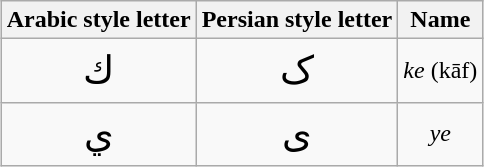<table class="wikitable" style="margin:auto; text-align:center;">
<tr>
<th>Arabic style letter</th>
<th>Persian style letter</th>
<th>Name</th>
</tr>
<tr>
<td style="font-size: 160%">ك</td>
<td style="font-size: 160%">ک</td>
<td><em>ke</em> (kāf)</td>
</tr>
<tr>
<td style="font-size: 160%">ي</td>
<td style="font-size: 160%">ی</td>
<td><em>ye</em></td>
</tr>
</table>
